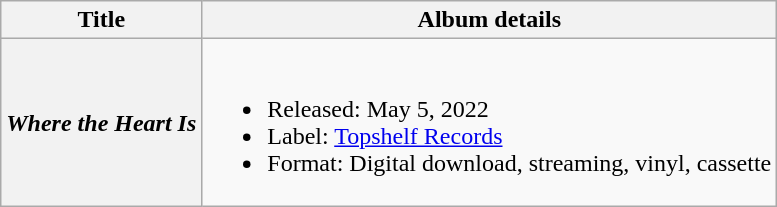<table class="wikitable plainrowheaders">
<tr>
<th scope="col">Title</th>
<th scope="col">Album details</th>
</tr>
<tr>
<th scope="row"><em>Where the Heart Is</em></th>
<td><br><ul><li>Released: May 5, 2022</li><li>Label: <a href='#'>Topshelf Records</a></li><li>Format: Digital download, streaming, vinyl, cassette</li></ul></td>
</tr>
</table>
